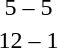<table style="text-align:center">
<tr>
<th width=200></th>
<th width=100></th>
<th width=200></th>
</tr>
<tr>
<td align=right><strong></strong></td>
<td>5 – 5</td>
<td align=left><strong></strong></td>
</tr>
<tr>
<td align=right><strong></strong></td>
<td>12 – 1</td>
<td align=left></td>
</tr>
</table>
